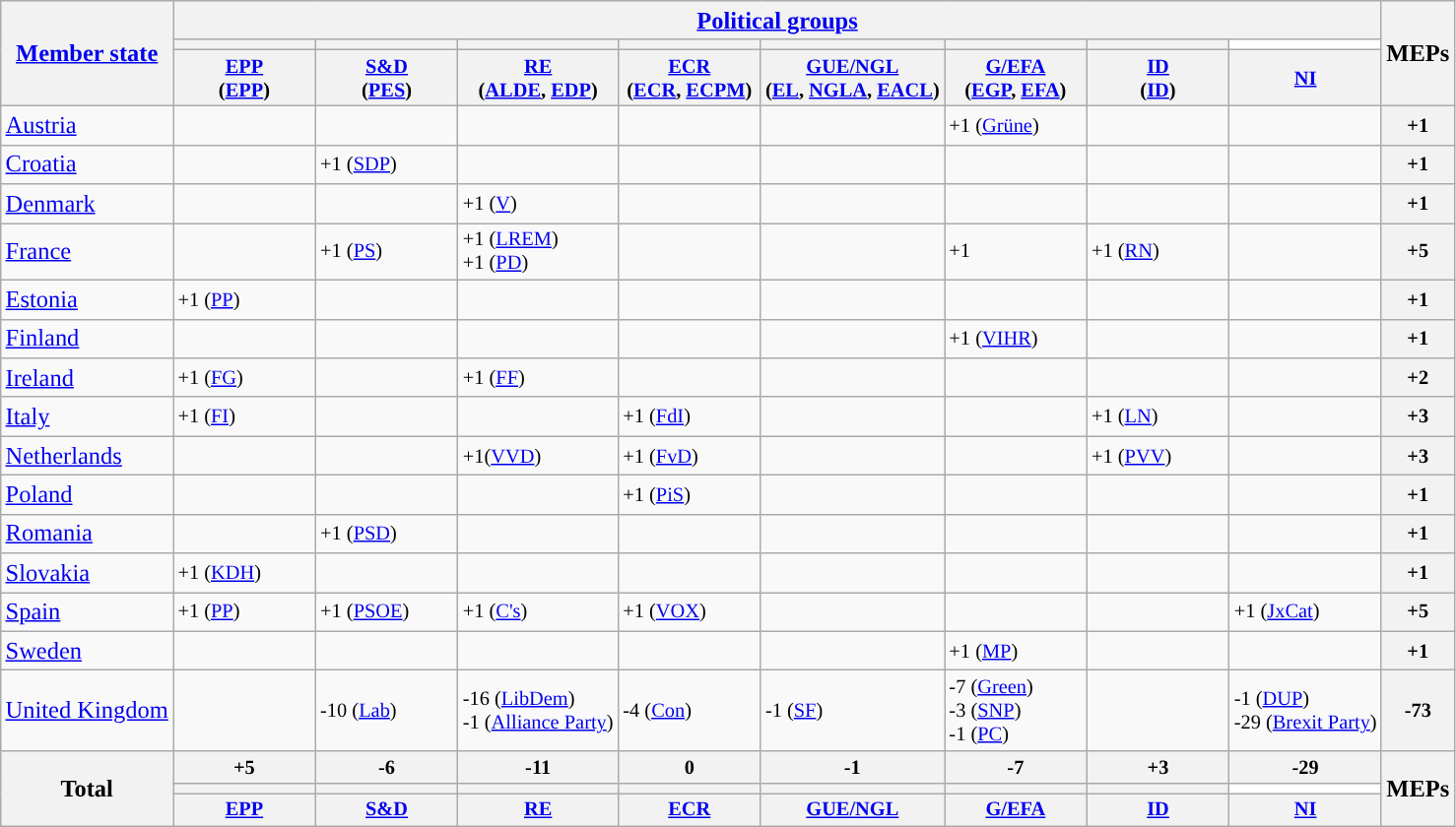<table class="wikitable" style="font-size:85%; text-align:left; white-space:nowrap">
<tr>
<th rowspan="3"><a href='#'><big>Member state</big></a></th>
<th colspan="8"><a href='#'><big>Political groups</big></a></th>
<th rowspan="3"><big>MEPs</big></th>
</tr>
<tr>
<th style="background:"></th>
<th style="background:"></th>
<th style="background:"></th>
<th style="background:"></th>
<th style="background:"></th>
<th style="background:"></th>
<th style="background:"></th>
<th style="background:white;"></th>
</tr>
<tr>
<th><a href='#'>EPP</a><br>(<a href='#'>EPP</a>)</th>
<th><a href='#'>S&D</a><br>(<a href='#'>PES</a>)</th>
<th><a href='#'>RE</a><br>(<a href='#'>ALDE</a>, <a href='#'>EDP</a>)</th>
<th><a href='#'>ECR</a><br>(<a href='#'>ECR</a>, <a href='#'>ECPM</a>)</th>
<th><a href='#'>GUE/NGL</a><br>(<a href='#'>EL</a>, <a href='#'>NGLA</a>, <a href='#'>EACL</a>)</th>
<th><a href='#'>G/EFA</a><br>(<a href='#'>EGP</a>, <a href='#'>EFA</a>)</th>
<th><a href='#'>ID</a><br>(<a href='#'>ID</a>)</th>
<th><a href='#'>NI</a><br></th>
</tr>
<tr>
<td> <a href='#'><big>Austria</big></a></td>
<td style="width:90px;"></td>
<td style="width:90px;"></td>
<td style="width:90px;"></td>
<td style="width:90px;"></td>
<td style="width:90px;"></td>
<td style="width:90px;">+1 (<a href='#'>Grüne</a>)</td>
<td style="width:90px;"></td>
<td style="width:90px;"></td>
<th>+1</th>
</tr>
<tr>
<td><big> <a href='#'>Croatia</a></big></td>
<td></td>
<td>+1 (<a href='#'>SDP</a>)</td>
<td></td>
<td></td>
<td></td>
<td></td>
<td></td>
<td></td>
<th>+1</th>
</tr>
<tr>
<td><big> <a href='#'>Denmark</a></big></td>
<td></td>
<td></td>
<td>+1 (<a href='#'>V</a>)</td>
<td></td>
<td></td>
<td></td>
<td></td>
<td></td>
<th>+1</th>
</tr>
<tr>
<td><big> <a href='#'>France</a></big></td>
<td></td>
<td>+1 (<a href='#'>PS</a>)</td>
<td>+1 (<a href='#'>LREM</a>)<br>+1 (<a href='#'>PD</a>)</td>
<td></td>
<td></td>
<td>+1</td>
<td>+1 (<a href='#'>RN</a>)</td>
<td></td>
<th>+5</th>
</tr>
<tr>
<td><big> <a href='#'>Estonia</a></big></td>
<td>+1 (<a href='#'>PP</a>)</td>
<td></td>
<td></td>
<td></td>
<td></td>
<td></td>
<td></td>
<td></td>
<th>+1</th>
</tr>
<tr>
<td><big> <a href='#'>Finland</a></big></td>
<td></td>
<td></td>
<td></td>
<td></td>
<td></td>
<td>+1 (<a href='#'>VIHR</a>)</td>
<td></td>
<td></td>
<th>+1</th>
</tr>
<tr>
<td><big> <a href='#'>Ireland</a></big></td>
<td>+1 (<a href='#'>FG</a>)</td>
<td></td>
<td>+1 (<a href='#'>FF</a>)</td>
<td></td>
<td></td>
<td></td>
<td></td>
<td></td>
<th>+2</th>
</tr>
<tr>
<td><big> <a href='#'>Italy</a></big></td>
<td>+1 (<a href='#'>FI</a>)</td>
<td></td>
<td></td>
<td>+1 (<a href='#'>FdI</a>)</td>
<td></td>
<td></td>
<td>+1 (<a href='#'>LN</a>)</td>
<td></td>
<th>+3</th>
</tr>
<tr>
<td><big> <a href='#'>Netherlands</a></big></td>
<td></td>
<td></td>
<td>+1(<a href='#'>VVD</a>)</td>
<td>+1 (<a href='#'>FvD</a>)</td>
<td></td>
<td></td>
<td>+1 (<a href='#'>PVV</a>)</td>
<td></td>
<th>+3</th>
</tr>
<tr>
<td><big> <a href='#'>Poland</a></big></td>
<td></td>
<td></td>
<td></td>
<td>+1 (<a href='#'>PiS</a>)</td>
<td></td>
<td></td>
<td></td>
<td></td>
<th>+1</th>
</tr>
<tr>
<td><big> <a href='#'>Romania</a></big></td>
<td></td>
<td>+1 (<a href='#'>PSD</a>)</td>
<td></td>
<td></td>
<td></td>
<td></td>
<td></td>
<td></td>
<th>+1</th>
</tr>
<tr>
<td><big> <a href='#'>Slovakia</a></big></td>
<td>+1 (<a href='#'>KDH</a>)</td>
<td></td>
<td></td>
<td></td>
<td></td>
<td></td>
<td></td>
<td></td>
<th>+1</th>
</tr>
<tr>
<td><big> <a href='#'>Spain</a></big></td>
<td>+1 (<a href='#'>PP</a>)</td>
<td>+1 (<a href='#'>PSOE</a>)</td>
<td>+1 (<a href='#'>C's</a>)</td>
<td>+1 (<a href='#'>VOX</a>)</td>
<td></td>
<td></td>
<td></td>
<td>+1 (<a href='#'>JxCat</a>)</td>
<th>+5</th>
</tr>
<tr>
<td><big> <a href='#'>Sweden</a></big></td>
<td></td>
<td></td>
<td></td>
<td></td>
<td></td>
<td>+1 (<a href='#'>MP</a>)</td>
<td></td>
<td></td>
<th>+1</th>
</tr>
<tr>
<td><big> <a href='#'>United Kingdom</a></big></td>
<td></td>
<td>-10 (<a href='#'>Lab</a>)</td>
<td>-16 (<a href='#'>LibDem</a>)<br>-1 (<a href='#'>Alliance Party</a>)</td>
<td>-4 (<a href='#'>Con</a>)</td>
<td>-1 (<a href='#'>SF</a>)</td>
<td>-7 (<a href='#'>Green</a>)<br>-3 (<a href='#'>SNP</a>)<br>-1 (<a href='#'>PC</a>)</td>
<td></td>
<td>-1 (<a href='#'>DUP</a>)<br>-29 (<a href='#'>Brexit Party</a>)</td>
<th>-73</th>
</tr>
<tr>
<th rowspan="3"><big>Total</big></th>
<th>+5</th>
<th>-6</th>
<th>-11</th>
<th>0</th>
<th>-1</th>
<th>-7</th>
<th>+3</th>
<th>-29</th>
<th rowspan="3"><big>MEPs</big></th>
</tr>
<tr style="font-weight:bold;">
<th style="background:"></th>
<th style="background:"></th>
<th style="background:"></th>
<th style="background:"></th>
<th style="background:"></th>
<th style="background:"></th>
<th style="background:"></th>
<th style="background:white;"></th>
</tr>
<tr style="font-weight:bold;">
<th><a href='#'>EPP</a></th>
<th><a href='#'>S&D</a></th>
<th><a href='#'>RE</a></th>
<th><a href='#'>ECR</a></th>
<th><a href='#'>GUE/NGL</a></th>
<th><a href='#'>G/EFA</a></th>
<th><a href='#'>ID</a></th>
<th><a href='#'>NI</a></th>
</tr>
</table>
